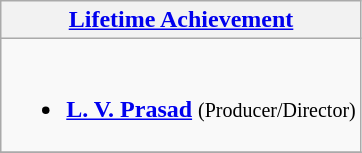<table class="wikitable">
<tr>
<th colspan=2><a href='#'>Lifetime Achievement</a></th>
</tr>
<tr>
<td colspan=2><br><ul><li><strong><a href='#'>L. V. Prasad</a></strong> <small>(Producer/Director)</small></li></ul></td>
</tr>
<tr>
</tr>
</table>
